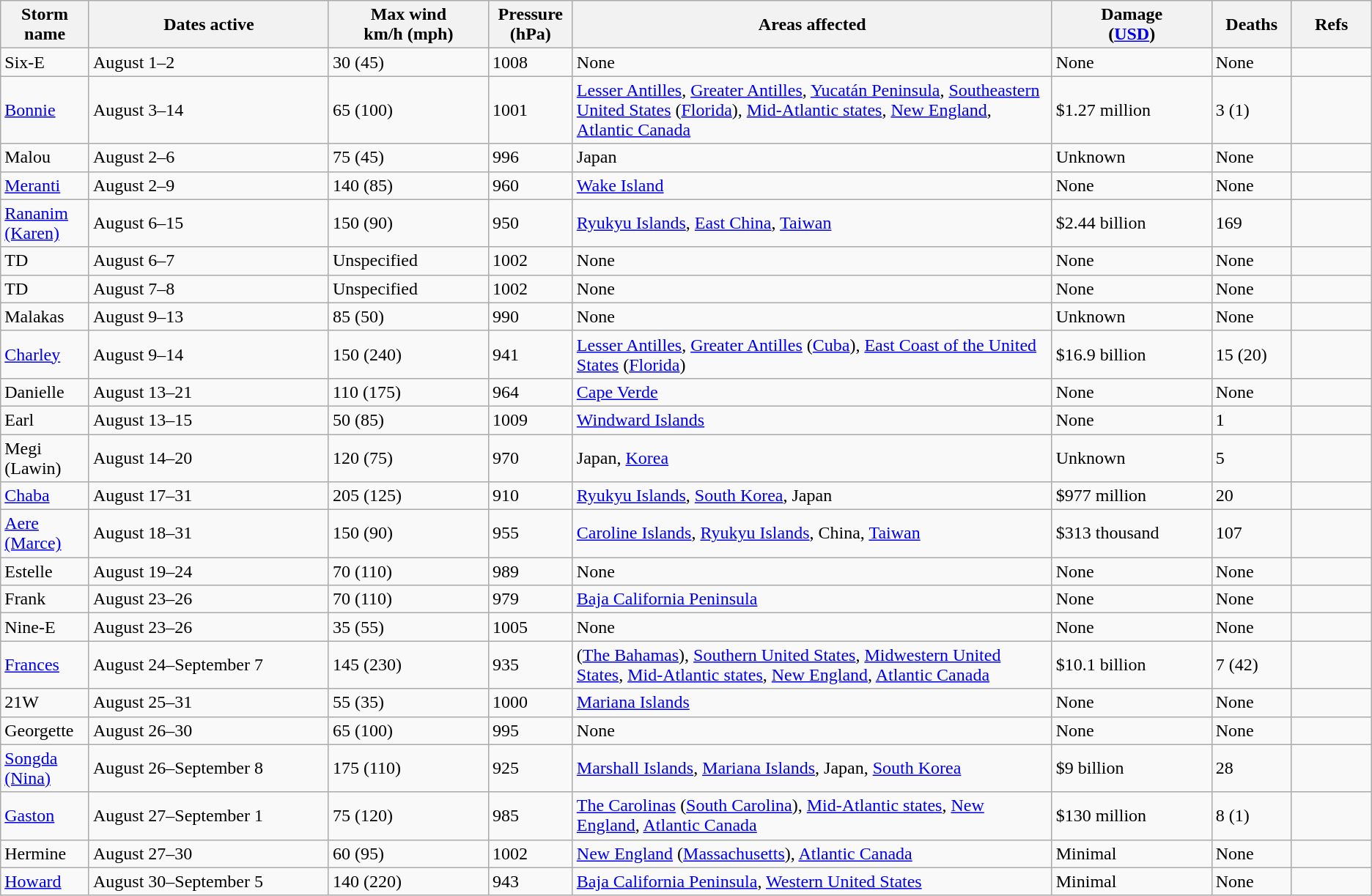<table class="wikitable sortable">
<tr>
<th width="5%">Storm name</th>
<th width="15%">Dates active</th>
<th width="10%">Max wind<br>km/h (mph)</th>
<th width="5%">Pressure<br>(hPa)</th>
<th width="30%">Areas affected</th>
<th width="10%">Damage<br>(<a href='#'>USD</a>)</th>
<th width="5%">Deaths</th>
<th width="5%">Refs</th>
</tr>
<tr>
<td>Six-E</td>
<td>August 1–2</td>
<td>30 (45)</td>
<td>1008</td>
<td>None</td>
<td>None</td>
<td>None</td>
<td></td>
</tr>
<tr>
<td><a href='#'>Bonnie</a></td>
<td>August 3–14</td>
<td>65 (100)</td>
<td>1001</td>
<td><a href='#'>Lesser Antilles</a>, <a href='#'>Greater Antilles</a>, <a href='#'>Yucatán Peninsula</a>, <a href='#'>Southeastern United States</a> (<a href='#'>Florida</a>), <a href='#'>Mid-Atlantic states</a>, <a href='#'>New England</a>, <a href='#'>Atlantic Canada</a></td>
<td>$1.27 million</td>
<td>3 (1)</td>
<td></td>
</tr>
<tr>
<td>Malou</td>
<td>August 2–6</td>
<td>75 (45)</td>
<td>996</td>
<td>Japan</td>
<td>Unknown</td>
<td>None</td>
<td></td>
</tr>
<tr>
<td><a href='#'>Meranti</a></td>
<td>August 2–9</td>
<td>140 (85)</td>
<td>960</td>
<td><a href='#'>Wake Island</a></td>
<td>None</td>
<td>None</td>
<td></td>
</tr>
<tr>
<td><a href='#'>Rananim (Karen)</a></td>
<td>August 6–15</td>
<td>150 (90)</td>
<td>950</td>
<td><a href='#'>Ryukyu Islands</a>, <a href='#'>East China</a>, <a href='#'>Taiwan</a></td>
<td>$2.44 billion</td>
<td>169</td>
<td></td>
</tr>
<tr>
<td>TD</td>
<td>August 6–7</td>
<td>Unspecified</td>
<td>1002</td>
<td>None</td>
<td>None</td>
<td>None</td>
<td></td>
</tr>
<tr>
<td>TD</td>
<td>August 7–8</td>
<td>Unspecified</td>
<td>1002</td>
<td>None</td>
<td>None</td>
<td>None</td>
<td></td>
</tr>
<tr>
<td>Malakas</td>
<td>August 9–13</td>
<td>85 (50)</td>
<td>990</td>
<td>None</td>
<td>Unknown</td>
<td>None</td>
<td></td>
</tr>
<tr>
<td><a href='#'>Charley</a></td>
<td>August 9–14</td>
<td>150 (240)</td>
<td>941</td>
<td><a href='#'>Lesser Antilles</a>, <a href='#'>Greater Antilles</a> (<a href='#'>Cuba</a>), <a href='#'>East Coast of the United States</a> (<a href='#'>Florida</a>)</td>
<td>$16.9 billion</td>
<td>15 (20)</td>
<td></td>
</tr>
<tr>
<td>Danielle</td>
<td>August 13–21</td>
<td>110 (175)</td>
<td>964</td>
<td><a href='#'>Cape Verde</a></td>
<td>None</td>
<td>None</td>
<td></td>
</tr>
<tr>
<td>Earl</td>
<td>August 13–15</td>
<td>50 (85)</td>
<td>1009</td>
<td><a href='#'>Windward Islands</a></td>
<td>None</td>
<td>1</td>
<td></td>
</tr>
<tr>
<td>Megi (Lawin)</td>
<td>August 14–20</td>
<td>120 (75)</td>
<td>970</td>
<td>Japan, <a href='#'>Korea</a></td>
<td>Unknown</td>
<td>5</td>
<td></td>
</tr>
<tr>
<td><a href='#'>Chaba</a></td>
<td>August 17–31</td>
<td>205 (125)</td>
<td>910</td>
<td><a href='#'>Ryukyu Islands</a>, <a href='#'>South Korea</a>, Japan</td>
<td>$977 million</td>
<td>20</td>
<td></td>
</tr>
<tr>
<td><a href='#'>Aere (Marce)</a></td>
<td>August 18–31</td>
<td>150 (90)</td>
<td>955</td>
<td><a href='#'>Caroline Islands</a>, <a href='#'>Ryukyu Islands</a>, China, <a href='#'>Taiwan</a></td>
<td>$313 thousand</td>
<td>107</td>
<td></td>
</tr>
<tr>
<td>Estelle</td>
<td>August 19–24</td>
<td>70 (110)</td>
<td>989</td>
<td>None</td>
<td>None</td>
<td>None</td>
<td></td>
</tr>
<tr>
<td>Frank</td>
<td>August 23–26</td>
<td>70 (110)</td>
<td>979</td>
<td><a href='#'>Baja California Peninsula</a></td>
<td>None</td>
<td>None</td>
<td></td>
</tr>
<tr>
<td>Nine-E</td>
<td>August 23–26</td>
<td>35 (55)</td>
<td>1005</td>
<td>None</td>
<td>None</td>
<td>None</td>
<td></td>
</tr>
<tr>
<td><a href='#'>Frances</a></td>
<td>August 24–September 7</td>
<td>145 (230)</td>
<td>935</td>
<td>(<a href='#'>The Bahamas</a>), <a href='#'>Southern United States</a>, <a href='#'>Midwestern United States</a>, <a href='#'>Mid-Atlantic states</a>, <a href='#'>New England</a>, <a href='#'>Atlantic Canada</a></td>
<td>$10.1 billion</td>
<td>7 (42)</td>
<td></td>
</tr>
<tr>
<td>21W</td>
<td>August 25–31</td>
<td>55 (35)</td>
<td>1000</td>
<td><a href='#'>Mariana Islands</a></td>
<td>None</td>
<td>None</td>
<td></td>
</tr>
<tr>
<td>Georgette</td>
<td>August 26–30</td>
<td>65 (100)</td>
<td>995</td>
<td>None</td>
<td>None</td>
<td>None</td>
<td></td>
</tr>
<tr>
<td><a href='#'>Songda (Nina)</a></td>
<td>August 26–September 8</td>
<td>175 (110)</td>
<td>925</td>
<td><a href='#'>Marshall Islands</a>, <a href='#'>Mariana Islands</a>, Japan, <a href='#'>South Korea</a></td>
<td>$9 billion</td>
<td>28</td>
<td></td>
</tr>
<tr>
<td><a href='#'>Gaston</a></td>
<td>August 27–September 1</td>
<td>75 (120)</td>
<td>985</td>
<td><a href='#'>The Carolinas</a> (<a href='#'>South Carolina</a>), <a href='#'>Mid-Atlantic states</a>, <a href='#'>New England</a>, <a href='#'>Atlantic Canada</a></td>
<td>$130 million</td>
<td>8 (1)</td>
<td></td>
</tr>
<tr>
<td>Hermine</td>
<td>August 27–30</td>
<td>60 (95)</td>
<td>1002</td>
<td><a href='#'>New England</a> (<a href='#'>Massachusetts</a>), <a href='#'>Atlantic Canada</a></td>
<td>Minimal</td>
<td>None</td>
<td></td>
</tr>
<tr>
<td><a href='#'>Howard</a></td>
<td>August 30–September 5</td>
<td>140 (220)</td>
<td>943</td>
<td><a href='#'>Baja California Peninsula</a>, <a href='#'>Western United States</a></td>
<td>Minimal</td>
<td>None</td>
<td></td>
</tr>
</table>
